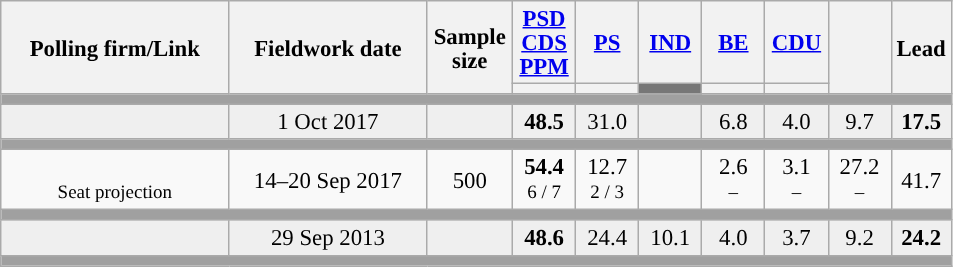<table class="wikitable collapsible sortable" style="text-align:center; font-size:95%; line-height:16px;">
<tr style="height:42px;">
<th style="width:145px;" rowspan="2">Polling firm/Link</th>
<th style="width:125px;" rowspan="2">Fieldwork date</th>
<th class="unsortable" style="width:50px;" rowspan="2">Sample size</th>
<th class="unsortable" style="width:35px;"><a href='#'>PSD</a><br><a href='#'>CDS</a><br><a href='#'>PPM</a></th>
<th class="unsortable" style="width:35px;"><a href='#'>PS</a></th>
<th class="unsortable" style="width:35px;"><a href='#'>IND</a></th>
<th class="unsortable" style="width:35px;"><a href='#'>BE</a></th>
<th class="unsortable" style="width:35px;"><a href='#'>CDU</a></th>
<th class="unsortable" style="width:35px;" rowspan="2"></th>
<th class="unsortable" style="width:30px;" rowspan="2">Lead</th>
</tr>
<tr>
<th class="unsortable" style="color:inherit;background:"></th>
<th class="unsortable" style="color:inherit;background:"></th>
<th class="unsortable" style="color:inherit;background:#777777;"></th>
<th class="unsortable" style="color:inherit;background:"></th>
<th class="unsortable" style="color:inherit;background:"></th>
</tr>
<tr>
<td colspan="10" style="background:#A0A0A0"></td>
</tr>
<tr style="background:#EFEFEF;">
<td><strong></strong></td>
<td data-sort-value="2019-10-06">1 Oct 2017</td>
<td></td>
<td><strong>48.5</strong><br></td>
<td>31.0<br></td>
<td></td>
<td>6.8<br></td>
<td>4.0<br></td>
<td>9.7<br></td>
<td style="background:"><strong>17.5</strong></td>
</tr>
<tr>
<td colspan="10" style="background:#A0A0A0"></td>
</tr>
<tr>
<td align="center"><br><small>Seat projection</small></td>
<td align="center">14–20 Sep 2017</td>
<td>500</td>
<td align="center" ><strong>54.4</strong><br><small>6 / 7</small></td>
<td align="center">12.7<br><small>2 / 3</small></td>
<td></td>
<td align="center">2.6<br><small>–</small></td>
<td align="center">3.1<br><small>–</small></td>
<td align="center">27.2<br><small>–</small></td>
<td style="background:">41.7</td>
</tr>
<tr>
<td colspan="10" style="background:#A0A0A0"></td>
</tr>
<tr style="background:#EFEFEF;">
<td><strong></strong></td>
<td data-sort-value="2019-10-06">29 Sep 2013</td>
<td></td>
<td><strong>48.6</strong><br></td>
<td>24.4<br></td>
<td>10.1<br></td>
<td>4.0<br></td>
<td>3.7<br></td>
<td>9.2<br></td>
<td style="background:"><strong>24.2</strong></td>
</tr>
<tr>
<td colspan="10" style="background:#A0A0A0"></td>
</tr>
</table>
